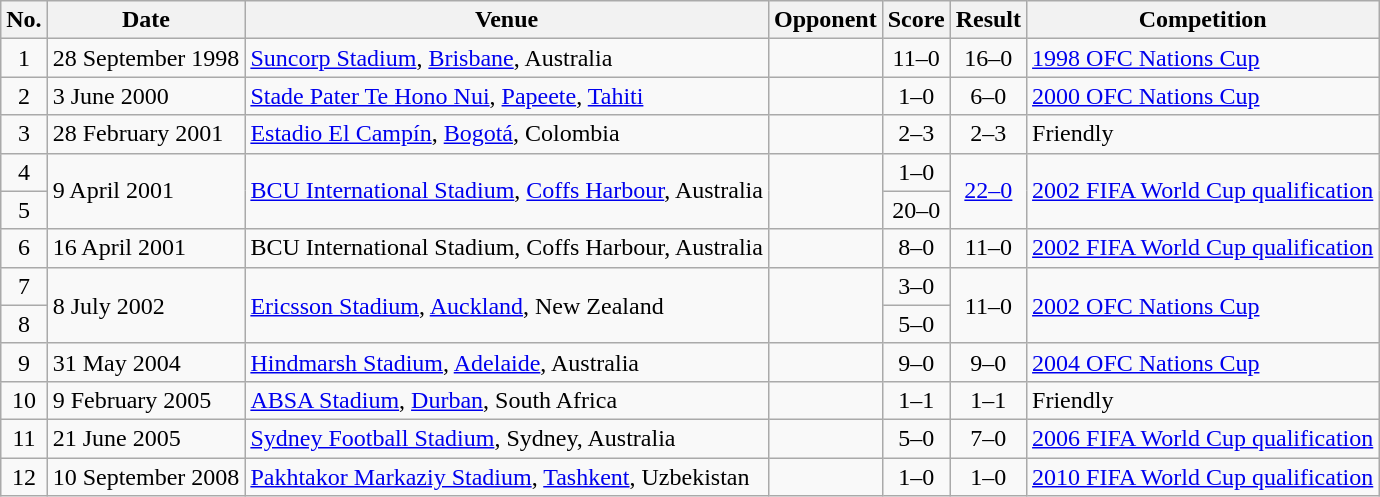<table class="wikitable sortable">
<tr>
<th scope="col">No.</th>
<th scope="col">Date</th>
<th scope="col">Venue</th>
<th scope="col">Opponent</th>
<th scope="col">Score</th>
<th scope="col">Result</th>
<th scope="col">Competition</th>
</tr>
<tr>
<td style="text-align:center">1</td>
<td>28 September 1998</td>
<td><a href='#'>Suncorp Stadium</a>, <a href='#'>Brisbane</a>, Australia</td>
<td></td>
<td style="text-align:center">11–0</td>
<td style="text-align:center">16–0</td>
<td><a href='#'>1998 OFC Nations Cup</a></td>
</tr>
<tr>
<td style="text-align:center">2</td>
<td>3 June 2000</td>
<td><a href='#'>Stade Pater Te Hono Nui</a>, <a href='#'>Papeete</a>, <a href='#'>Tahiti</a></td>
<td></td>
<td style="text-align:center">1–0</td>
<td style="text-align:center">6–0</td>
<td><a href='#'>2000 OFC Nations Cup</a></td>
</tr>
<tr>
<td style="text-align:center">3</td>
<td>28 February 2001</td>
<td><a href='#'>Estadio El Campín</a>, <a href='#'>Bogotá</a>, Colombia</td>
<td></td>
<td style="text-align:center">2–3</td>
<td style="text-align:center">2–3</td>
<td>Friendly</td>
</tr>
<tr>
<td style="text-align:center">4</td>
<td rowspan="2">9 April 2001</td>
<td rowspan="2"><a href='#'>BCU International Stadium</a>, <a href='#'>Coffs Harbour</a>, Australia</td>
<td rowspan="2"></td>
<td style="text-align:center">1–0</td>
<td rowspan="2" style="text-align:center"><a href='#'>22–0</a></td>
<td rowspan="2"><a href='#'>2002 FIFA World Cup qualification</a></td>
</tr>
<tr>
<td style="text-align:center">5</td>
<td style="text-align:center">20–0</td>
</tr>
<tr>
<td style="text-align:center">6</td>
<td>16 April 2001</td>
<td>BCU International Stadium, Coffs Harbour, Australia</td>
<td></td>
<td style="text-align:center">8–0</td>
<td style="text-align:center">11–0</td>
<td><a href='#'>2002 FIFA World Cup qualification</a></td>
</tr>
<tr>
<td style="text-align:center">7</td>
<td rowspan="2">8 July 2002</td>
<td rowspan="2"><a href='#'>Ericsson Stadium</a>, <a href='#'>Auckland</a>, New Zealand</td>
<td rowspan="2"></td>
<td style="text-align:center">3–0</td>
<td rowspan="2" style="text-align:center">11–0</td>
<td rowspan="2"><a href='#'>2002 OFC Nations Cup</a></td>
</tr>
<tr>
<td style="text-align:center">8</td>
<td style="text-align:center">5–0</td>
</tr>
<tr>
<td style="text-align:center">9</td>
<td>31 May 2004</td>
<td><a href='#'>Hindmarsh Stadium</a>, <a href='#'>Adelaide</a>, Australia</td>
<td></td>
<td style="text-align:center">9–0</td>
<td style="text-align:center">9–0</td>
<td><a href='#'>2004 OFC Nations Cup</a></td>
</tr>
<tr>
<td style="text-align:center">10</td>
<td>9 February 2005</td>
<td><a href='#'>ABSA Stadium</a>, <a href='#'>Durban</a>, South Africa</td>
<td></td>
<td style="text-align:center">1–1</td>
<td style="text-align:center">1–1</td>
<td>Friendly</td>
</tr>
<tr>
<td style="text-align:center">11</td>
<td>21 June 2005</td>
<td><a href='#'>Sydney Football Stadium</a>, Sydney, Australia</td>
<td></td>
<td style="text-align:center">5–0</td>
<td style="text-align:center">7–0</td>
<td><a href='#'>2006 FIFA World Cup qualification</a></td>
</tr>
<tr>
<td style="text-align:center">12</td>
<td>10 September 2008</td>
<td><a href='#'>Pakhtakor Markaziy Stadium</a>, <a href='#'>Tashkent</a>, Uzbekistan</td>
<td></td>
<td style="text-align:center">1–0</td>
<td style="text-align:center">1–0</td>
<td><a href='#'>2010 FIFA World Cup qualification</a></td>
</tr>
</table>
